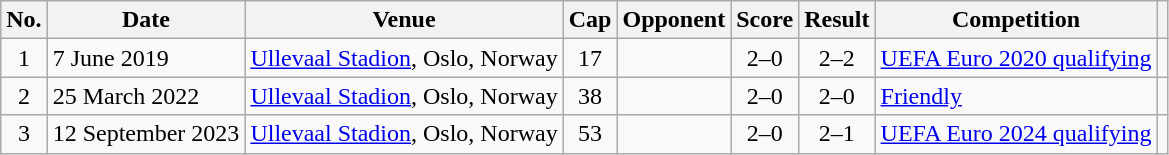<table class="wikitable sortable">
<tr>
<th scope="col">No.</th>
<th scope="col">Date</th>
<th scope="col">Venue</th>
<th scope="col">Cap</th>
<th scope="col">Opponent</th>
<th scope="col">Score</th>
<th scope="col">Result</th>
<th scope="col">Competition</th>
<th scope="col" class="unsortable"></th>
</tr>
<tr>
<td style="text-align: center;">1</td>
<td>7 June 2019</td>
<td><a href='#'>Ullevaal Stadion</a>, Oslo, Norway</td>
<td style="text-align: center;">17</td>
<td></td>
<td style="text-align: center;">2–0</td>
<td style="text-align: center;">2–2</td>
<td><a href='#'>UEFA Euro 2020 qualifying</a></td>
<td style="text-align: center;"></td>
</tr>
<tr>
<td style="text-align: center;">2</td>
<td>25 March 2022</td>
<td><a href='#'>Ullevaal Stadion</a>, Oslo, Norway</td>
<td style="text-align: center;">38</td>
<td></td>
<td style="text-align: center;">2–0</td>
<td style="text-align: center;">2–0</td>
<td><a href='#'>Friendly</a></td>
<td style="text-align: center;"></td>
</tr>
<tr>
<td style="text-align: center;">3</td>
<td>12 September 2023</td>
<td><a href='#'>Ullevaal Stadion</a>, Oslo, Norway</td>
<td style="text-align: center;">53</td>
<td></td>
<td style="text-align: center;">2–0</td>
<td style="text-align: center;">2–1</td>
<td><a href='#'>UEFA Euro 2024 qualifying</a></td>
<td style="text-align: center;"></td>
</tr>
</table>
